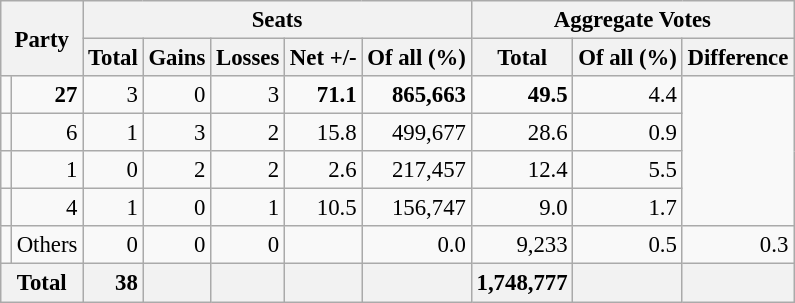<table class="wikitable sortable" style="text-align:right; font-size:95%;">
<tr>
<th colspan="2" rowspan="2">Party</th>
<th colspan="5">Seats</th>
<th colspan="3">Aggregate Votes</th>
</tr>
<tr>
<th>Total</th>
<th>Gains</th>
<th>Losses</th>
<th>Net +/-</th>
<th>Of all (%)</th>
<th>Total</th>
<th>Of all (%)</th>
<th>Difference</th>
</tr>
<tr>
<td></td>
<td><strong>27</strong></td>
<td>3</td>
<td>0</td>
<td>3</td>
<td><strong>71.1</strong></td>
<td><strong>865,663</strong></td>
<td><strong>49.5</strong></td>
<td>4.4</td>
</tr>
<tr>
<td></td>
<td>6</td>
<td>1</td>
<td>3</td>
<td>2</td>
<td>15.8</td>
<td>499,677</td>
<td>28.6</td>
<td>0.9</td>
</tr>
<tr>
<td></td>
<td>1</td>
<td>0</td>
<td>2</td>
<td>2</td>
<td>2.6</td>
<td>217,457</td>
<td>12.4</td>
<td>5.5</td>
</tr>
<tr>
<td></td>
<td>4</td>
<td>1</td>
<td>0</td>
<td>1</td>
<td>10.5</td>
<td>156,747</td>
<td>9.0</td>
<td>1.7</td>
</tr>
<tr>
<td></td>
<td align="left">Others</td>
<td>0</td>
<td>0</td>
<td>0</td>
<td></td>
<td>0.0</td>
<td>9,233</td>
<td>0.5</td>
<td>0.3</td>
</tr>
<tr class="sortbottom">
<th colspan="2" style="background:#f2f2f2"><strong>Total</strong></th>
<td style="background:#f2f2f2;"><strong>38</strong></td>
<td style="background:#f2f2f2;"></td>
<td style="background:#f2f2f2;"></td>
<td style="background:#f2f2f2;"></td>
<td style="background:#f2f2f2;"></td>
<td style="background:#f2f2f2;"><strong>1,748,777</strong></td>
<td style="background:#f2f2f2;"></td>
<td style="background:#f2f2f2;"></td>
</tr>
</table>
